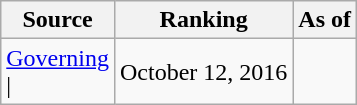<table class="wikitable" style="text-align:center">
<tr>
<th>Source</th>
<th>Ranking</th>
<th>As of</th>
</tr>
<tr>
<td align=left><a href='#'>Governing</a><br>| </td>
<td>October 12, 2016</td>
</tr>
</table>
